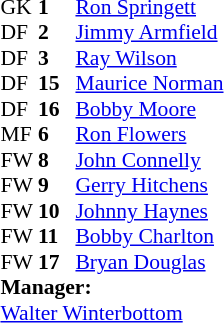<table cellspacing="0" cellpadding="0" style="font-size:90%; margin:0.2em auto;">
<tr>
<th width="25"></th>
<th width="25"></th>
</tr>
<tr>
<td>GK</td>
<td><strong> 1</strong></td>
<td><a href='#'>Ron Springett</a></td>
</tr>
<tr>
<td>DF</td>
<td><strong> 2</strong></td>
<td><a href='#'>Jimmy Armfield</a></td>
</tr>
<tr>
<td>DF</td>
<td><strong> 3</strong></td>
<td><a href='#'>Ray Wilson</a></td>
</tr>
<tr>
<td>DF</td>
<td><strong>15 </strong></td>
<td><a href='#'>Maurice Norman</a></td>
</tr>
<tr>
<td>DF</td>
<td><strong>16</strong></td>
<td><a href='#'>Bobby Moore</a></td>
</tr>
<tr>
<td>MF</td>
<td><strong>6</strong></td>
<td><a href='#'>Ron Flowers</a></td>
</tr>
<tr>
<td>FW</td>
<td><strong>8</strong></td>
<td><a href='#'>John Connelly</a></td>
</tr>
<tr>
<td>FW</td>
<td><strong>9</strong></td>
<td><a href='#'>Gerry Hitchens</a></td>
</tr>
<tr>
<td>FW</td>
<td><strong>10</strong></td>
<td><a href='#'>Johnny Haynes</a></td>
</tr>
<tr>
<td>FW</td>
<td><strong>11</strong></td>
<td><a href='#'>Bobby Charlton</a></td>
</tr>
<tr>
<td>FW</td>
<td><strong>17</strong></td>
<td><a href='#'>Bryan Douglas</a></td>
</tr>
<tr>
<td colspan=3><strong>Manager:</strong></td>
</tr>
<tr>
<td colspan=4> <a href='#'>Walter Winterbottom</a></td>
</tr>
</table>
